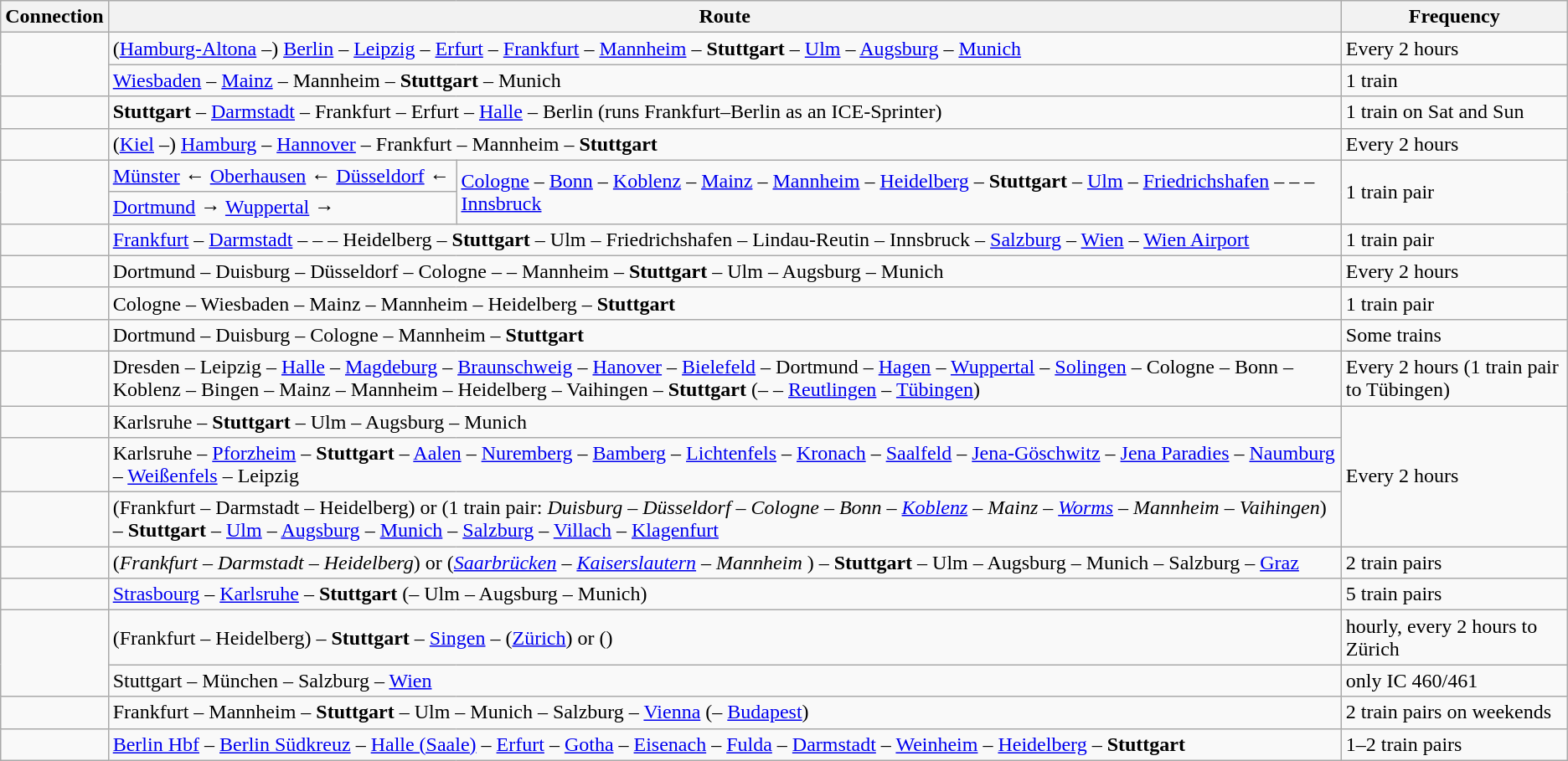<table class="wikitable">
<tr>
<th>Connection</th>
<th colspan=2>Route</th>
<th>Frequency</th>
</tr>
<tr>
<td rowspan="2" align="center"></td>
<td colspan=2>(<a href='#'>Hamburg-Altona</a> –) <a href='#'>Berlin</a> – <a href='#'>Leipzig</a> – <a href='#'>Erfurt</a> – <a href='#'>Frankfurt</a> – <a href='#'>Mannheim</a> – <strong>Stuttgart</strong> – <a href='#'>Ulm</a> – <a href='#'>Augsburg</a> – <a href='#'>Munich</a></td>
<td>Every 2 hours</td>
</tr>
<tr>
<td colspan=2><a href='#'>Wiesbaden</a> – <a href='#'>Mainz</a> – Mannheim – <strong>Stuttgart</strong> – Munich</td>
<td>1 train</td>
</tr>
<tr>
<td align="center"></td>
<td colspan=2><strong>Stuttgart</strong> – <a href='#'>Darmstadt</a> – Frankfurt – Erfurt – <a href='#'>Halle</a> – Berlin (runs Frankfurt–Berlin as an ICE-Sprinter)</td>
<td>1 train on Sat and Sun</td>
</tr>
<tr>
<td align="center"></td>
<td colspan=2>(<a href='#'>Kiel</a> –) <a href='#'>Hamburg</a> – <a href='#'>Hannover</a> – Frankfurt – Mannheim – <strong>Stuttgart</strong></td>
<td>Every 2 hours</td>
</tr>
<tr>
<td align="center" rowspan=2></td>
<td><a href='#'>Münster</a> ← <a href='#'>Oberhausen</a> ← <a href='#'>Düsseldorf</a> ←</td>
<td rowspan=2><a href='#'>Cologne</a> – <a href='#'>Bonn</a> – <a href='#'>Koblenz</a> – <a href='#'>Mainz</a> – <a href='#'>Mannheim</a> – <a href='#'>Heidelberg</a> – <strong>Stuttgart</strong> – <a href='#'>Ulm</a> – <a href='#'>Friedrichshafen</a> –  –  –  <a href='#'>Innsbruck</a></td>
<td rowspan="2">1 train pair</td>
</tr>
<tr>
<td><a href='#'>Dortmund</a> → <a href='#'>Wuppertal</a> →</td>
</tr>
<tr>
<td align="center"></td>
<td colspan=2><a href='#'>Frankfurt</a> – <a href='#'>Darmstadt</a> –  –  – Heidelberg – <strong>Stuttgart</strong> – Ulm – Friedrichshafen – Lindau-Reutin – Innsbruck – <a href='#'>Salzburg</a> – <a href='#'>Wien</a> – <a href='#'>Wien Airport</a></td>
<td>1 train pair</td>
</tr>
<tr>
<td align="center"></td>
<td colspan=2>Dortmund – Duisburg – Düsseldorf – Cologne – – Mannheim – <strong>Stuttgart</strong> – Ulm – Augsburg – Munich</td>
<td>Every 2 hours</td>
</tr>
<tr>
<td align="center"></td>
<td colspan=2>Cologne – Wiesbaden – Mainz – Mannheim – Heidelberg – <strong>Stuttgart</strong></td>
<td>1 train pair</td>
</tr>
<tr>
<td align="center"></td>
<td colspan=2>Dortmund – Duisburg – Cologne –  Mannheim – <strong>Stuttgart</strong></td>
<td>Some trains</td>
</tr>
<tr>
<td align="center"></td>
<td colspan=2>Dresden – Leipzig – <a href='#'>Halle</a> – <a href='#'>Magdeburg</a> – <a href='#'>Braunschweig</a> – <a href='#'>Hanover</a> – <a href='#'>Bielefeld</a> – Dortmund – <a href='#'>Hagen</a> – <a href='#'>Wuppertal</a> – <a href='#'>Solingen</a> – Cologne – Bonn – Koblenz – Bingen – Mainz – Mannheim – Heidelberg – Vaihingen – <strong>Stuttgart</strong> (–  – <a href='#'>Reutlingen</a> – <a href='#'>Tübingen</a>)</td>
<td>Every 2 hours (1 train pair to Tübingen)</td>
</tr>
<tr>
<td align="center"></td>
<td colspan=2>Karlsruhe –<strong> Stuttgart</strong> – Ulm – Augsburg – Munich</td>
<td rowspan="3">Every 2 hours</td>
</tr>
<tr>
<td align="center"></td>
<td colspan=2>Karlsruhe – <a href='#'>Pforzheim</a> – <strong>Stuttgart</strong> – <a href='#'>Aalen</a> – <a href='#'>Nuremberg</a> – <a href='#'>Bamberg</a> – <a href='#'>Lichtenfels</a> – <a href='#'>Kronach</a> – <a href='#'>Saalfeld</a> – <a href='#'>Jena-Göschwitz</a> – <a href='#'>Jena Paradies</a> – <a href='#'>Naumburg</a> – <a href='#'>Weißenfels</a> – Leipzig</td>
</tr>
<tr>
<td align="center"></td>
<td colspan=2>(Frankfurt – Darmstadt – Heidelberg) or (1 train pair: <em>Duisburg – Düsseldorf – Cologne – Bonn – <a href='#'>Koblenz</a> – Mainz – <a href='#'>Worms</a> – Mannheim – Vaihingen</em>) – <strong>Stuttgart</strong> – <a href='#'>Ulm</a> – <a href='#'>Augsburg</a> – <a href='#'>Munich</a> – <a href='#'>Salzburg</a> – <a href='#'>Villach</a> – <a href='#'>Klagenfurt</a></td>
</tr>
<tr>
<td align="center"></td>
<td colspan=2>(<em>Frankfurt – Darmstadt – Heidelberg</em>) or (<em><a href='#'>Saarbrücken</a> – <a href='#'>Kaiserslautern</a> – Mannheim </em>) – <strong>Stuttgart</strong> – Ulm – Augsburg – Munich – Salzburg – <a href='#'>Graz</a></td>
<td>2 train pairs</td>
</tr>
<tr>
<td align="center"></td>
<td colspan=2> <a href='#'>Strasbourg</a> – <a href='#'>Karlsruhe</a> – <strong>Stuttgart</strong> (– Ulm – Augsburg – Munich)</td>
<td>5 train pairs</td>
</tr>
<tr>
<td rowspan="2" align="center"></td>
<td colspan=2>(Frankfurt – Heidelberg) – <strong>Stuttgart</strong> – <a href='#'>Singen</a> – (<a href='#'>Zürich</a>) or ()</td>
<td>hourly, every 2 hours to Zürich</td>
</tr>
<tr>
<td colspan=2>Stuttgart – München – Salzburg – <a href='#'>Wien</a></td>
<td>only IC 460/461</td>
</tr>
<tr>
<td align="center"></td>
<td colspan=2>Frankfurt – Mannheim – <strong>Stuttgart</strong> – Ulm – Munich – Salzburg – <a href='#'>Vienna</a> (– <a href='#'>Budapest</a>)</td>
<td>2 train pairs on weekends</td>
</tr>
<tr>
<td align="center"></td>
<td colspan=2><a href='#'>Berlin Hbf</a> – <a href='#'>Berlin Südkreuz</a> – <a href='#'>Halle (Saale)</a> – <a href='#'>Erfurt</a> – <a href='#'>Gotha</a> – <a href='#'>Eisenach</a> – <a href='#'>Fulda</a> –  <a href='#'>Darmstadt</a> – <a href='#'>Weinheim</a> – <a href='#'>Heidelberg</a> – <strong>Stuttgart</strong></td>
<td>1–2 train pairs</td>
</tr>
</table>
